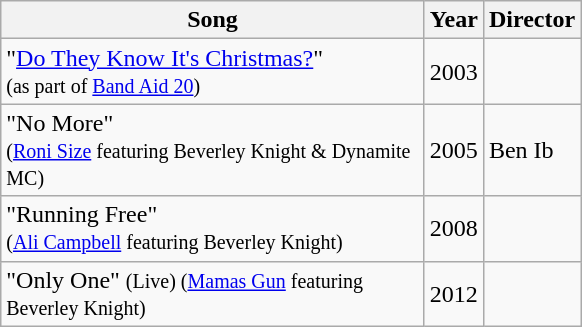<table class="wikitable">
<tr>
<th width="275">Song</th>
<th>Year</th>
<th>Director</th>
</tr>
<tr>
<td>"<a href='#'>Do They Know It's Christmas?</a>" <br><small>(as part of <a href='#'>Band Aid 20</a>)</small></td>
<td>2003</td>
<td></td>
</tr>
<tr>
<td>"No More" <br><small>(<a href='#'>Roni Size</a> featuring Beverley Knight & Dynamite MC)</small></td>
<td>2005</td>
<td>Ben Ib</td>
</tr>
<tr>
<td>"Running Free" <br><small>(<a href='#'>Ali Campbell</a> featuring Beverley Knight)</small></td>
<td>2008</td>
<td></td>
</tr>
<tr>
<td>"Only One" <small>(Live) (<a href='#'>Mamas Gun</a> featuring Beverley Knight)</small></td>
<td>2012</td>
<td></td>
</tr>
</table>
